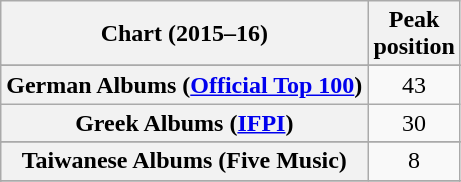<table class="wikitable sortable plainrowheaders" style="text-align:center;">
<tr>
<th scope="col">Chart (2015–16)</th>
<th scope="col">Peak<br>position</th>
</tr>
<tr>
</tr>
<tr>
</tr>
<tr>
</tr>
<tr>
</tr>
<tr>
</tr>
<tr>
</tr>
<tr>
</tr>
<tr>
</tr>
<tr>
</tr>
<tr>
<th scope="row">German Albums (<a href='#'>Official Top 100</a>)</th>
<td>43</td>
</tr>
<tr>
<th scope="row">Greek Albums (<a href='#'>IFPI</a>)</th>
<td>30</td>
</tr>
<tr>
</tr>
<tr>
</tr>
<tr>
</tr>
<tr>
</tr>
<tr>
</tr>
<tr>
<th scope="row">Taiwanese Albums (Five Music)</th>
<td>8</td>
</tr>
<tr>
</tr>
<tr>
</tr>
<tr>
</tr>
<tr>
</tr>
<tr>
</tr>
<tr>
</tr>
</table>
